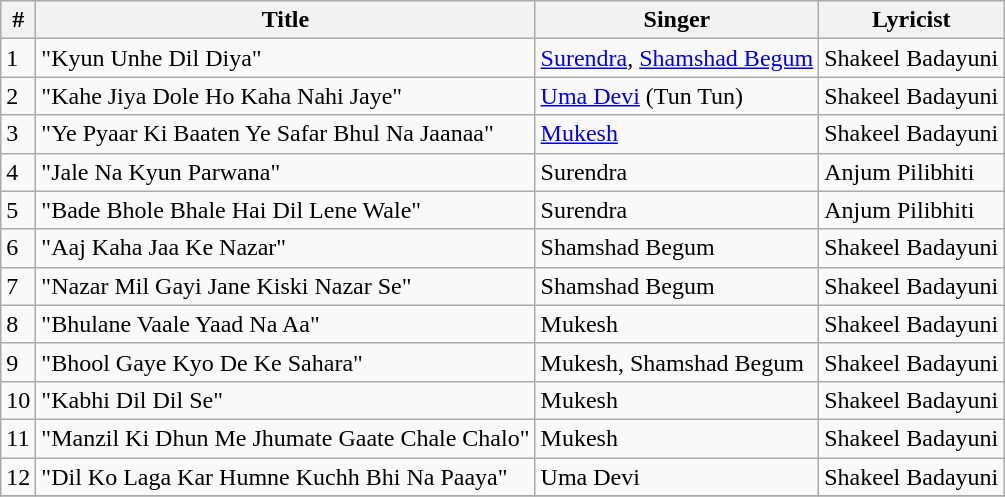<table class="wikitable">
<tr>
<th>#</th>
<th>Title</th>
<th>Singer</th>
<th>Lyricist</th>
</tr>
<tr>
<td>1</td>
<td>"Kyun Unhe Dil Diya"</td>
<td><a href='#'>Surendra</a>, <a href='#'>Shamshad Begum</a></td>
<td>Shakeel Badayuni</td>
</tr>
<tr>
<td>2</td>
<td>"Kahe Jiya Dole Ho Kaha Nahi Jaye"</td>
<td><a href='#'>Uma Devi</a> (Tun Tun)</td>
<td>Shakeel Badayuni</td>
</tr>
<tr>
<td>3</td>
<td>"Ye Pyaar Ki Baaten Ye Safar Bhul Na Jaanaa"</td>
<td><a href='#'>Mukesh</a></td>
<td>Shakeel Badayuni</td>
</tr>
<tr>
<td>4</td>
<td>"Jale Na Kyun Parwana"</td>
<td>Surendra</td>
<td>Anjum Pilibhiti</td>
</tr>
<tr>
<td>5</td>
<td>"Bade Bhole Bhale Hai Dil Lene Wale"</td>
<td>Surendra</td>
<td>Anjum Pilibhiti</td>
</tr>
<tr>
<td>6</td>
<td>"Aaj Kaha Jaa Ke Nazar"</td>
<td>Shamshad Begum</td>
<td>Shakeel Badayuni</td>
</tr>
<tr>
<td>7</td>
<td>"Nazar Mil Gayi Jane Kiski Nazar Se"</td>
<td>Shamshad Begum</td>
<td>Shakeel Badayuni</td>
</tr>
<tr>
<td>8</td>
<td>"Bhulane Vaale Yaad Na Aa"</td>
<td>Mukesh</td>
<td>Shakeel Badayuni</td>
</tr>
<tr>
<td>9</td>
<td>"Bhool Gaye Kyo De Ke Sahara"</td>
<td>Mukesh, Shamshad Begum</td>
<td>Shakeel Badayuni</td>
</tr>
<tr>
<td>10</td>
<td>"Kabhi Dil Dil Se"</td>
<td>Mukesh</td>
<td>Shakeel Badayuni</td>
</tr>
<tr>
<td>11</td>
<td>"Manzil Ki Dhun Me Jhumate Gaate Chale Chalo"</td>
<td>Mukesh</td>
<td>Shakeel Badayuni</td>
</tr>
<tr>
<td>12</td>
<td>"Dil Ko Laga Kar Humne Kuchh Bhi Na Paaya"</td>
<td>Uma Devi</td>
<td>Shakeel Badayuni</td>
</tr>
<tr>
</tr>
</table>
